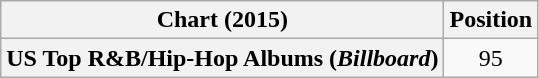<table class="wikitable plainrowheaders" style="text-align:center">
<tr>
<th scope="col">Chart (2015)</th>
<th scope="col">Position</th>
</tr>
<tr>
<th scope="row">US Top R&B/Hip-Hop Albums (<em>Billboard</em>)</th>
<td>95</td>
</tr>
</table>
